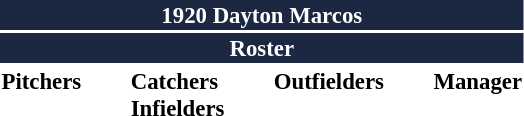<table class="toccolours" style="font-size: 95%;">
<tr>
<th colspan="10" style="background-color: #1c2841; color: white; text-align: center;">1920 Dayton Marcos</th>
</tr>
<tr>
<td colspan="10" style="background-color:#1c2841; color: white; text-align: center;"><strong>Roster</strong></td>
</tr>
<tr>
<td valign="top"><strong>Pitchers</strong></td>
<td width="25px"></td>
<td valign="top"><strong>Catchers</strong><br><strong>Infielders</strong>
</td>
<td width="25px"></td>
<td valign="top"><strong>Outfielders</strong></td>
<td width="25px"></td>
<td valign="top"><strong>Manager</strong><br></td>
</tr>
</table>
